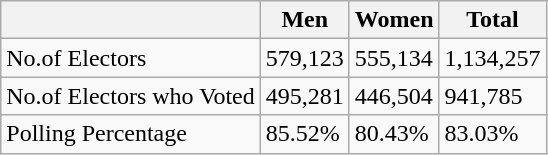<table class="wikitable">
<tr>
<th></th>
<th>Men</th>
<th>Women</th>
<th>Total</th>
</tr>
<tr>
<td>No.of Electors</td>
<td>579,123</td>
<td>555,134</td>
<td>1,134,257</td>
</tr>
<tr>
<td>No.of Electors who Voted</td>
<td>495,281</td>
<td>446,504</td>
<td>941,785</td>
</tr>
<tr>
<td>Polling Percentage</td>
<td>85.52%</td>
<td>80.43%</td>
<td>83.03%</td>
</tr>
</table>
